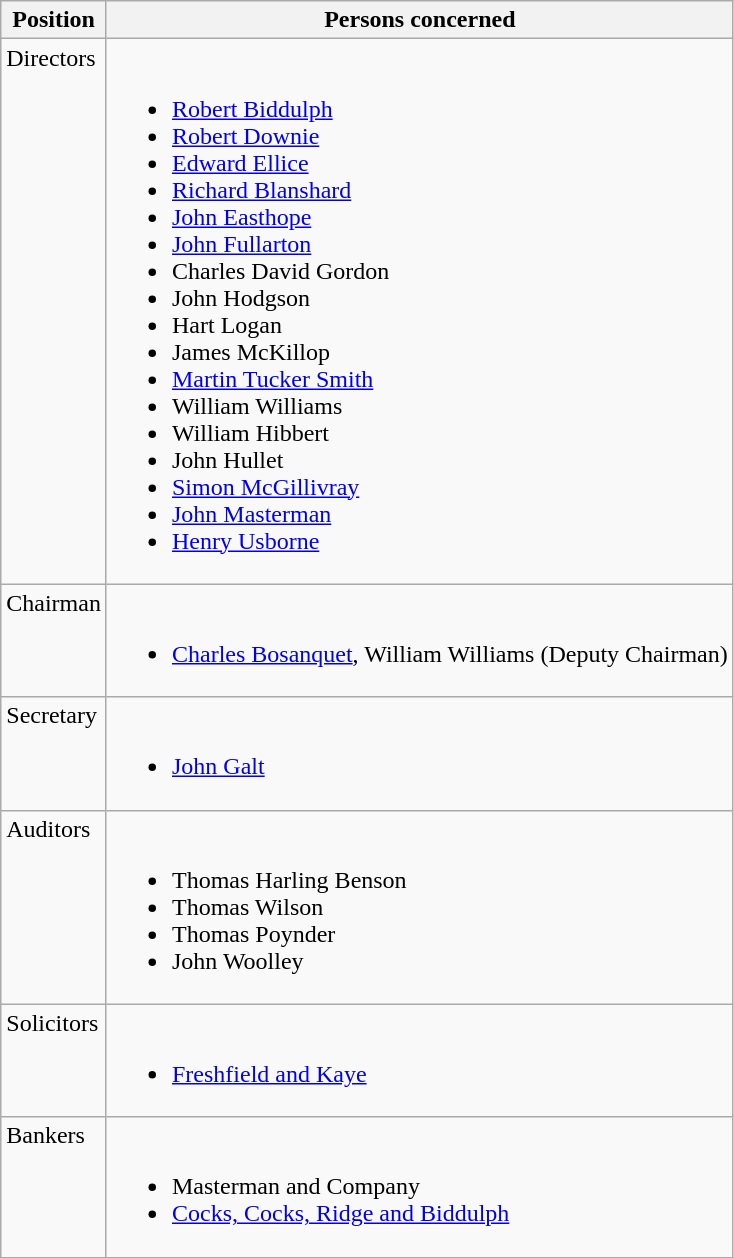<table class="wikitable">
<tr>
<th>Position</th>
<th>Persons concerned</th>
</tr>
<tr valign="top">
<td>Directors</td>
<td><br><ul><li><a href='#'>Robert Biddulph</a></li><li><a href='#'>Robert Downie</a></li><li><a href='#'>Edward Ellice</a></li><li><a href='#'>Richard Blanshard</a></li><li><a href='#'>John Easthope</a></li><li><a href='#'>John Fullarton</a></li><li>Charles David Gordon</li><li>John Hodgson</li><li>Hart Logan</li><li>James McKillop</li><li><a href='#'>Martin Tucker Smith</a></li><li>William Williams</li><li>William Hibbert</li><li>John Hullet</li><li><a href='#'>Simon McGillivray</a></li><li><a href='#'>John Masterman</a></li><li><a href='#'>Henry Usborne</a></li></ul></td>
</tr>
<tr valign="top">
<td>Chairman</td>
<td><br><ul><li><a href='#'>Charles Bosanquet</a>, William Williams (Deputy Chairman)</li></ul></td>
</tr>
<tr valign="top">
<td>Secretary</td>
<td><br><ul><li><a href='#'>John Galt</a></li></ul></td>
</tr>
<tr valign="top">
<td>Auditors</td>
<td><br><ul><li>Thomas Harling Benson</li><li>Thomas Wilson</li><li>Thomas Poynder</li><li>John Woolley</li></ul></td>
</tr>
<tr valign="top">
<td>Solicitors</td>
<td><br><ul><li><a href='#'>Freshfield and Kaye</a></li></ul></td>
</tr>
<tr valign="top">
<td>Bankers</td>
<td><br><ul><li>Masterman and Company</li><li><a href='#'>Cocks, Cocks, Ridge and Biddulph</a></li></ul></td>
</tr>
</table>
